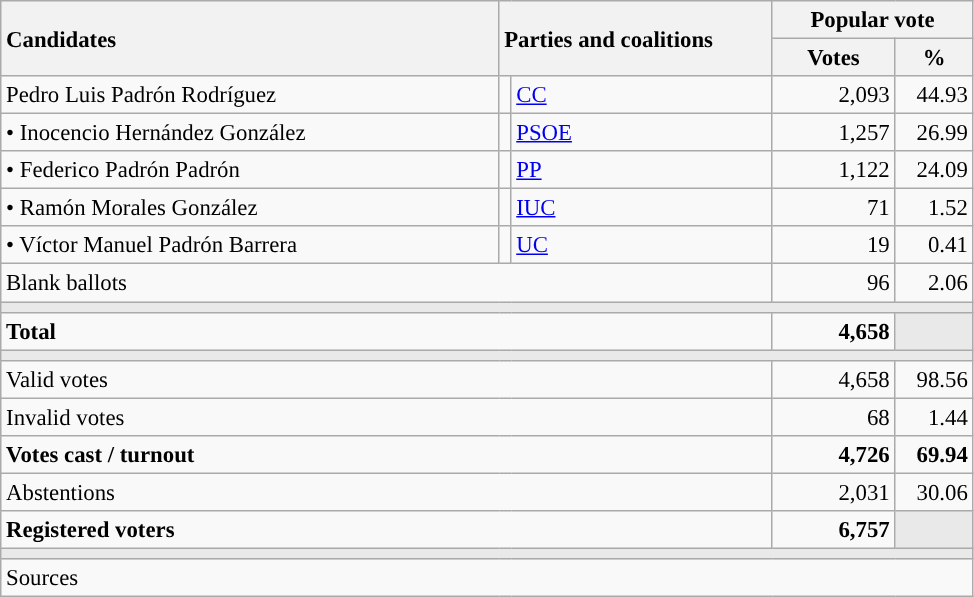<table class="wikitable" style="text-align:right; font-size:95%;">
<tr>
<th style="text-align:left;" rowspan="2" width="325">Candidates</th>
<th style="text-align:left;" rowspan="2" colspan="2" width="175">Parties and coalitions</th>
<th colspan="2">Popular vote</th>
</tr>
<tr>
<th width="75">Votes</th>
<th width="45">%</th>
</tr>
<tr>
<td align="left"> Pedro Luis Padrón Rodríguez</td>
<td width="1" style="color:inherit;background:"></td>
<td align="left"><a href='#'>CC</a></td>
<td>2,093</td>
<td>44.93</td>
</tr>
<tr>
<td align="left">• Inocencio Hernández González</td>
<td style="color:inherit;background:"></td>
<td align="left"><a href='#'>PSOE</a></td>
<td>1,257</td>
<td>26.99</td>
</tr>
<tr>
<td align="left">• Federico Padrón Padrón</td>
<td style="color:inherit;background:"></td>
<td align="left"><a href='#'>PP</a></td>
<td>1,122</td>
<td>24.09</td>
</tr>
<tr>
<td align="left">• Ramón Morales González</td>
<td style="color:inherit;background:"></td>
<td align="left"><a href='#'>IUC</a></td>
<td>71</td>
<td>1.52</td>
</tr>
<tr>
<td align="left">• Víctor Manuel Padrón Barrera</td>
<td style="color:inherit;background:"></td>
<td align="left"><a href='#'>UC</a></td>
<td>19</td>
<td>0.41</td>
</tr>
<tr>
<td align="left" colspan="3">Blank ballots</td>
<td>96</td>
<td>2.06</td>
</tr>
<tr>
<td colspan="5" bgcolor="#E9E9E9"></td>
</tr>
<tr style="font-weight:bold;">
<td align="left" colspan="3">Total</td>
<td>4,658</td>
<td bgcolor="#E9E9E9"></td>
</tr>
<tr>
<td colspan="5" bgcolor="#E9E9E9"></td>
</tr>
<tr>
<td align="left" colspan="3">Valid votes</td>
<td>4,658</td>
<td>98.56</td>
</tr>
<tr>
<td align="left" colspan="3">Invalid votes</td>
<td>68</td>
<td>1.44</td>
</tr>
<tr style="font-weight:bold;">
<td align="left" colspan="3">Votes cast / turnout</td>
<td>4,726</td>
<td>69.94</td>
</tr>
<tr>
<td align="left" colspan="3">Abstentions</td>
<td>2,031</td>
<td>30.06</td>
</tr>
<tr style="font-weight:bold;">
<td align="left" colspan="3">Registered voters</td>
<td>6,757</td>
<td bgcolor="#E9E9E9"></td>
</tr>
<tr>
<td colspan="5" bgcolor="#E9E9E9"></td>
</tr>
<tr>
<td align="left" colspan="5">Sources</td>
</tr>
</table>
